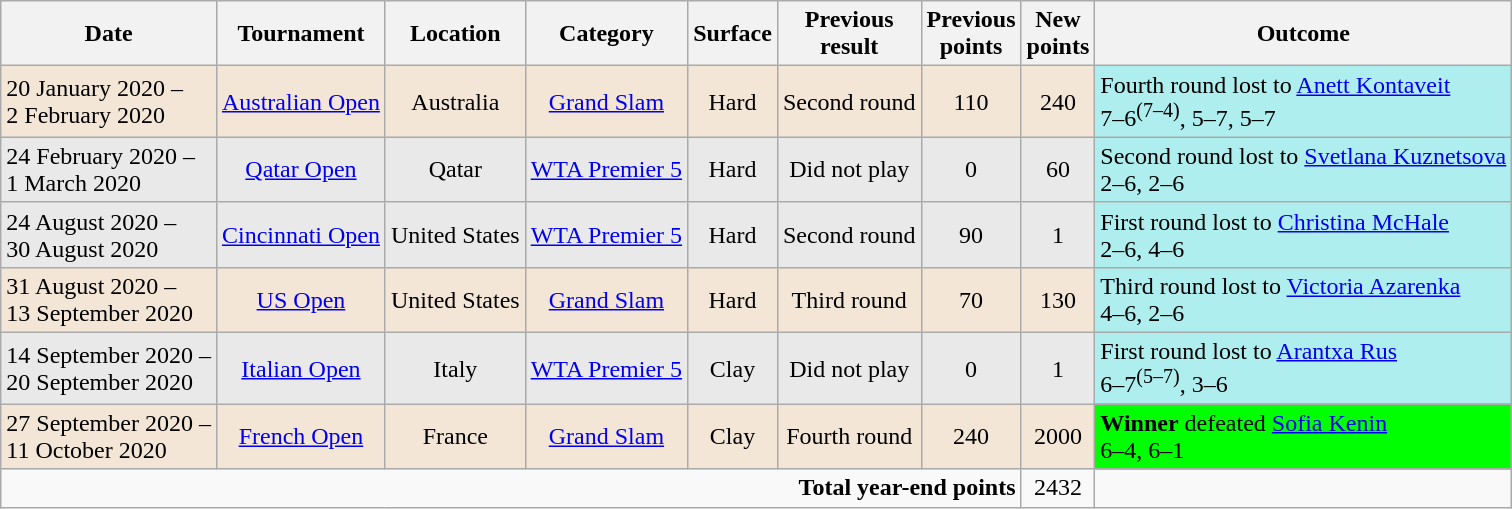<table class="wikitable">
<tr>
<th>Date</th>
<th>Tournament</th>
<th>Location</th>
<th>Category</th>
<th>Surface</th>
<th>Previous<br>result</th>
<th>Previous<br>points</th>
<th>New<br>points</th>
<th>Outcome</th>
</tr>
<tr style="background:#f3e6d7">
<td>20 January 2020 –<br>2 February 2020</td>
<td style="text-align:center"><a href='#'>Australian Open</a></td>
<td style="text-align:center">Australia</td>
<td style="text-align:center"><a href='#'>Grand Slam</a></td>
<td style="text-align:center">Hard</td>
<td style="text-align:center">Second round</td>
<td style="text-align:center">110</td>
<td style="text-align:center">240</td>
<td style="background:#afeeee">Fourth round lost to  <a href='#'>Anett Kontaveit</a><br>7–6<sup>(7–4)</sup>, 5–7, 5–7</td>
</tr>
<tr style="background:#e9e9e9">
<td>24 February 2020 –<br>1 March 2020</td>
<td style="text-align:center"><a href='#'>Qatar Open</a></td>
<td style="text-align:center">Qatar</td>
<td style="text-align:center"><a href='#'>WTA Premier 5</a></td>
<td style="text-align:center">Hard</td>
<td style="text-align:center">Did not play</td>
<td style="text-align:center">0</td>
<td style="text-align:center">60</td>
<td style="background:#afeeee">Second round lost to  <a href='#'>Svetlana Kuznetsova</a><br>2–6, 2–6</td>
</tr>
<tr style="background:#e9e9e9">
<td>24 August 2020 –<br>30 August 2020</td>
<td style="text-align:center"><a href='#'>Cincinnati Open</a></td>
<td style="text-align:center">United States</td>
<td style="text-align:center"><a href='#'>WTA Premier 5</a></td>
<td style="text-align:center">Hard</td>
<td style="text-align:center">Second round</td>
<td style="text-align:center">90</td>
<td style="text-align:center">1</td>
<td style="background:#afeeee">First round lost to  <a href='#'>Christina McHale</a><br>2–6, 4–6</td>
</tr>
<tr style="background:#f3e6d7">
<td>31 August 2020 –<br>13 September 2020</td>
<td style="text-align:center"><a href='#'>US Open</a></td>
<td style="text-align:center">United States</td>
<td style="text-align:center"><a href='#'>Grand Slam</a></td>
<td style="text-align:center">Hard</td>
<td style="text-align:center">Third round</td>
<td style="text-align:center">70</td>
<td style="text-align:center">130</td>
<td style="background:#afeeee">Third round lost to  <a href='#'>Victoria Azarenka</a><br>4–6, 2–6</td>
</tr>
<tr style="background:#e9e9e9">
<td>14 September 2020 –<br>20 September 2020</td>
<td style="text-align:center"><a href='#'>Italian Open</a></td>
<td style="text-align:center">Italy</td>
<td style="text-align:center"><a href='#'>WTA Premier 5</a></td>
<td style="text-align:center">Clay</td>
<td style="text-align:center">Did not play</td>
<td style="text-align:center">0</td>
<td style="text-align:center">1</td>
<td style="background:#afeeee">First round lost to  <a href='#'>Arantxa Rus</a><br>6–7<sup>(5–7)</sup>, 3–6</td>
</tr>
<tr style="background:#f3e6d7">
<td>27 September 2020 –<br>11 October 2020</td>
<td style="text-align:center"><a href='#'>French Open</a></td>
<td style="text-align:center">France</td>
<td style="text-align:center"><a href='#'>Grand Slam</a></td>
<td style="text-align:center">Clay</td>
<td style="text-align:center">Fourth round</td>
<td style="text-align:center">240</td>
<td style="text-align:center">2000</td>
<td style="background:lime"><strong>Winner</strong> defeated  <a href='#'>Sofia Kenin</a><br>6–4, 6–1</td>
</tr>
<tr>
<td colspan="7" style="text-align:right"><strong>Total year-end points</strong></td>
<td style="text-align:center">2432</td>
<td></td>
</tr>
</table>
